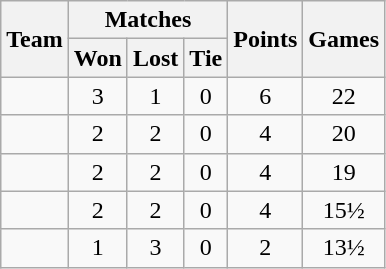<table class="wikitable" style="text-align:center">
<tr>
<th rowspan=2>Team</th>
<th colspan=3>Matches</th>
<th rowspan=2>Points</th>
<th rowspan=2>Games</th>
</tr>
<tr>
<th>Won</th>
<th>Lost</th>
<th>Tie</th>
</tr>
<tr>
<td align=left></td>
<td>3</td>
<td>1</td>
<td>0</td>
<td>6</td>
<td>22</td>
</tr>
<tr>
<td align=left></td>
<td>2</td>
<td>2</td>
<td>0</td>
<td>4</td>
<td>20</td>
</tr>
<tr>
<td align=left></td>
<td>2</td>
<td>2</td>
<td>0</td>
<td>4</td>
<td>19</td>
</tr>
<tr>
<td align=left></td>
<td>2</td>
<td>2</td>
<td>0</td>
<td>4</td>
<td>15½</td>
</tr>
<tr>
<td align=left></td>
<td>1</td>
<td>3</td>
<td>0</td>
<td>2</td>
<td>13½</td>
</tr>
</table>
